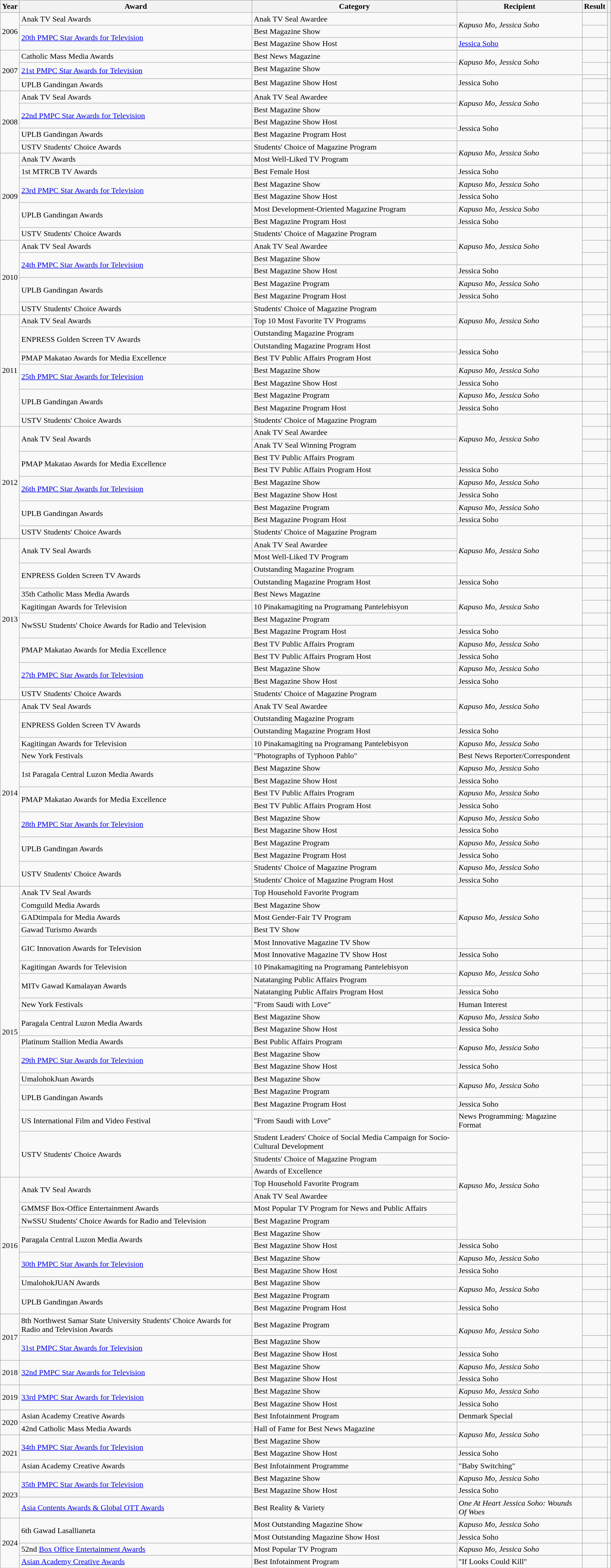<table class="wikitable">
<tr>
<th>Year</th>
<th>Award</th>
<th>Category</th>
<th>Recipient</th>
<th>Result</th>
<th></th>
</tr>
<tr>
<td rowspan=3>2006</td>
<td>Anak TV Seal Awards</td>
<td>Anak TV Seal Awardee</td>
<td rowspan=2><em>Kapuso Mo, Jessica Soho</em></td>
<td></td>
<th rowspan=3></th>
</tr>
<tr>
<td rowspan=2><a href='#'>20th PMPC Star Awards for Television</a></td>
<td>Best Magazine Show</td>
<td></td>
</tr>
<tr>
<td>Best Magazine Show Host</td>
<td><a href='#'>Jessica Soho</a></td>
<td></td>
</tr>
<tr>
<td rowspan=4>2007</td>
<td>Catholic Mass Media Awards</td>
<td>Best News Magazine</td>
<td rowspan=2><em>Kapuso Mo, Jessica Soho</em></td>
<td></td>
<td></td>
</tr>
<tr>
<td rowspan=2><a href='#'>21st PMPC Star Awards for Television</a></td>
<td>Best Magazine Show</td>
<td></td>
<td rowspan=2></td>
</tr>
<tr>
<td rowspan=2>Best Magazine Show Host</td>
<td rowspan=2>Jessica Soho</td>
<td></td>
</tr>
<tr>
<td>UPLB Gandingan Awards</td>
<td></td>
<th rowspan=2></th>
</tr>
<tr>
<td rowspan=5>2008</td>
<td>Anak TV Seal Awards</td>
<td>Anak TV Seal Awardee</td>
<td rowspan=2><em>Kapuso Mo, Jessica Soho</em></td>
<td></td>
</tr>
<tr>
<td rowspan=2><a href='#'>22nd PMPC Star Awards for Television</a></td>
<td>Best Magazine Show</td>
<td></td>
<td rowspan=2></td>
</tr>
<tr>
<td>Best Magazine Show Host</td>
<td rowspan=2>Jessica Soho</td>
<td></td>
</tr>
<tr>
<td>UPLB Gandingan Awards</td>
<td>Best Magazine Program Host</td>
<td></td>
<td></td>
</tr>
<tr>
<td>USTV Students' Choice Awards</td>
<td>Students' Choice of Magazine Program</td>
<td rowspan=2><em>Kapuso Mo, Jessica Soho</em></td>
<td></td>
<th></th>
</tr>
<tr>
<td rowspan=7>2009</td>
<td>Anak TV Awards</td>
<td>Most Well-Liked TV Program</td>
<td></td>
<td></td>
</tr>
<tr>
<td>1st MTRCB TV Awards</td>
<td>Best Female Host</td>
<td>Jessica Soho</td>
<td></td>
<td></td>
</tr>
<tr>
<td rowspan=2><a href='#'>23rd PMPC Star Awards for Television</a></td>
<td>Best Magazine Show</td>
<td><em>Kapuso Mo, Jessica Soho</em></td>
<td></td>
<td rowspan=2></td>
</tr>
<tr>
<td>Best Magazine Show Host</td>
<td>Jessica Soho</td>
<td></td>
</tr>
<tr>
<td rowspan=2>UPLB Gandingan Awards</td>
<td>Most Development-Oriented Magazine Program</td>
<td><em>Kapuso Mo, Jessica Soho</em></td>
<td></td>
<td rowspan=2></td>
</tr>
<tr>
<td>Best Magazine Program Host</td>
<td>Jessica Soho</td>
<td></td>
</tr>
<tr>
<td>USTV Students' Choice Awards</td>
<td>Students' Choice of Magazine Program</td>
<td rowspan=3><em>Kapuso Mo, Jessica Soho</em></td>
<td></td>
<td></td>
</tr>
<tr>
<td rowspan=6>2010</td>
<td>Anak TV Seal Awards</td>
<td>Anak TV Seal Awardee</td>
<td></td>
<th rowspan=6></th>
</tr>
<tr>
<td rowspan=2><a href='#'>24th PMPC Star Awards for Television</a></td>
<td>Best Magazine Show</td>
<td></td>
</tr>
<tr>
<td>Best Magazine Show Host</td>
<td>Jessica Soho</td>
<td></td>
</tr>
<tr>
<td rowspan=2>UPLB Gandingan Awards</td>
<td>Best Magazine Program</td>
<td><em>Kapuso Mo, Jessica Soho</em></td>
<td></td>
</tr>
<tr>
<td>Best Magazine Program Host</td>
<td>Jessica Soho</td>
<td></td>
</tr>
<tr>
<td>USTV Students' Choice Awards</td>
<td>Students' Choice of Magazine Program</td>
<td rowspan=3><em>Kapuso Mo, Jessica Soho</em></td>
<td></td>
</tr>
<tr>
<td rowspan=9>2011</td>
<td>Anak TV Seal Awards</td>
<td>Top 10 Most Favorite TV Programs</td>
<td></td>
<td></td>
</tr>
<tr>
<td rowspan=2>ENPRESS Golden Screen TV Awards</td>
<td>Outstanding Magazine Program</td>
<td></td>
<td rowspan=2></td>
</tr>
<tr>
<td>Outstanding Magazine Program Host</td>
<td rowspan=2>Jessica Soho</td>
<td></td>
</tr>
<tr>
<td>PMAP Makatao Awards for Media Excellence</td>
<td>Best TV Public Affairs Program Host</td>
<td></td>
<th></th>
</tr>
<tr>
<td rowspan=2><a href='#'>25th PMPC Star Awards for Television</a></td>
<td>Best Magazine Show</td>
<td><em>Kapuso Mo, Jessica Soho</em></td>
<td></td>
<td rowspan=2></td>
</tr>
<tr>
<td>Best Magazine Show Host</td>
<td>Jessica Soho</td>
<td></td>
</tr>
<tr>
<td rowspan=2>UPLB Gandingan Awards</td>
<td>Best Magazine Program</td>
<td><em>Kapuso Mo, Jessica Soho</em></td>
<td></td>
<td rowspan=2></td>
</tr>
<tr>
<td>Best Magazine Program Host</td>
<td>Jessica Soho</td>
<td></td>
</tr>
<tr>
<td>USTV Students' Choice Awards</td>
<td>Students' Choice of Magazine Program</td>
<td rowspan=4><em>Kapuso Mo, Jessica Soho</em></td>
<td></td>
<th></th>
</tr>
<tr>
<td rowspan=9>2012</td>
<td rowspan=2>Anak TV Seal Awards</td>
<td>Anak TV Seal Awardee</td>
<td></td>
<td></td>
</tr>
<tr>
<td>Anak TV Seal Winning Program</td>
<td></td>
<th></th>
</tr>
<tr>
<td rowspan=2>PMAP Makatao Awards for Media Excellence</td>
<td>Best TV Public Affairs Program</td>
<td></td>
<td rowspan=2></td>
</tr>
<tr>
<td>Best TV Public Affairs Program Host</td>
<td>Jessica Soho</td>
<td></td>
</tr>
<tr>
<td rowspan=2><a href='#'>26th PMPC Star Awards for Television</a></td>
<td>Best Magazine Show</td>
<td><em>Kapuso Mo, Jessica Soho</em></td>
<td></td>
<td rowspan=2></td>
</tr>
<tr>
<td>Best Magazine Show Host</td>
<td>Jessica Soho</td>
<td></td>
</tr>
<tr>
<td rowspan=2>UPLB Gandingan Awards</td>
<td>Best Magazine Program</td>
<td><em>Kapuso Mo, Jessica Soho</em></td>
<td></td>
<td rowspan=2></td>
</tr>
<tr>
<td>Best Magazine Program Host</td>
<td>Jessica Soho</td>
<td></td>
</tr>
<tr>
<td>USTV Students' Choice Awards</td>
<td>Students' Choice of Magazine Program</td>
<td rowspan=4><em>Kapuso Mo, Jessica Soho</em></td>
<td></td>
<td></td>
</tr>
<tr>
<td rowspan=13>2013</td>
<td rowspan=2>Anak TV Seal Awards</td>
<td>Anak TV Seal Awardee</td>
<td></td>
<td></td>
</tr>
<tr>
<td>Most Well-Liked TV Program</td>
<td></td>
<td></td>
</tr>
<tr>
<td rowspan=2>ENPRESS Golden Screen TV Awards</td>
<td>Outstanding Magazine Program</td>
<td></td>
<td rowspan=2></td>
</tr>
<tr>
<td>Outstanding Magazine Program Host</td>
<td>Jessica Soho</td>
<td></td>
</tr>
<tr>
<td>35th Catholic Mass Media Awards</td>
<td>Best News Magazine</td>
<td rowspan=3><em>Kapuso Mo, Jessica Soho</em></td>
<td></td>
<td></td>
</tr>
<tr>
<td>Kagitingan Awards for Television</td>
<td>10 Pinakamagiting na Programang Pantelebisyon</td>
<td></td>
<td></td>
</tr>
<tr>
<td rowspan=2>NwSSU Students' Choice Awards for Radio and Television</td>
<td>Best Magazine Program</td>
<td></td>
<td rowspan=2></td>
</tr>
<tr>
<td>Best Magazine Program Host</td>
<td>Jessica Soho</td>
<td></td>
</tr>
<tr>
<td rowspan=2>PMAP Makatao Awards for Media Excellence</td>
<td>Best TV Public Affairs Program</td>
<td><em>Kapuso Mo, Jessica Soho</em></td>
<td></td>
<td rowspan=2></td>
</tr>
<tr>
<td>Best TV Public Affairs Program Host</td>
<td>Jessica Soho</td>
<td></td>
</tr>
<tr>
<td rowspan=2><a href='#'>27th PMPC Star Awards for Television</a></td>
<td>Best Magazine Show</td>
<td><em>Kapuso Mo, Jessica Soho</em></td>
<td></td>
<td></td>
</tr>
<tr>
<td>Best Magazine Show Host</td>
<td>Jessica Soho</td>
<td></td>
<td></td>
</tr>
<tr>
<td>USTV Students' Choice Awards</td>
<td>Students' Choice of Magazine Program</td>
<td rowspan=3><em>Kapuso Mo, Jessica Soho</em></td>
<td></td>
<td></td>
</tr>
<tr>
<td rowspan=15>2014</td>
<td>Anak TV Seal Awards</td>
<td>Anak TV Seal Awardee</td>
<td></td>
<th></th>
</tr>
<tr>
<td rowspan=2>ENPRESS Golden Screen TV Awards</td>
<td>Outstanding Magazine Program</td>
<td></td>
<td rowspan=2></td>
</tr>
<tr>
<td>Outstanding Magazine Program Host</td>
<td>Jessica Soho</td>
<td></td>
</tr>
<tr>
<td>Kagitingan Awards for Television</td>
<td>10 Pinakamagiting na Programang Pantelebisyon</td>
<td><em>Kapuso Mo, Jessica Soho</em></td>
<td></td>
<td></td>
</tr>
<tr>
<td>New York Festivals</td>
<td>"Photographs of Typhoon Pablo"</td>
<td>Best News Reporter/Correspondent</td>
<td></td>
<td></td>
</tr>
<tr>
<td rowspan=2>1st Paragala Central Luzon Media Awards</td>
<td>Best Magazine Show</td>
<td><em>Kapuso Mo, Jessica Soho</em></td>
<td></td>
<td rowspan=2></td>
</tr>
<tr>
<td>Best Magazine Show Host</td>
<td>Jessica Soho</td>
<td></td>
</tr>
<tr>
<td rowspan=2>PMAP Makatao Awards for Media Excellence</td>
<td>Best TV Public Affairs Program</td>
<td><em>Kapuso Mo, Jessica Soho</em></td>
<td></td>
<td rowspan=2></td>
</tr>
<tr>
<td>Best TV Public Affairs Program Host</td>
<td>Jessica Soho</td>
<td></td>
</tr>
<tr>
<td rowspan=2><a href='#'>28th PMPC Star Awards for Television</a></td>
<td>Best Magazine Show</td>
<td><em>Kapuso Mo, Jessica Soho</em></td>
<td></td>
<td rowspan=2></td>
</tr>
<tr>
<td>Best Magazine Show Host</td>
<td>Jessica Soho</td>
<td></td>
</tr>
<tr>
<td rowspan=2>UPLB Gandingan Awards</td>
<td>Best Magazine Program</td>
<td><em>Kapuso Mo, Jessica Soho</em></td>
<td></td>
<td rowspan=2></td>
</tr>
<tr>
<td>Best Magazine Program Host</td>
<td>Jessica Soho</td>
<td></td>
</tr>
<tr>
<td rowspan=2>USTV Students' Choice Awards</td>
<td>Students' Choice of Magazine Program</td>
<td><em>Kapuso Mo, Jessica Soho</em></td>
<td></td>
<td rowspan=2></td>
</tr>
<tr>
<td>Students' Choice of Magazine Program Host</td>
<td>Jessica Soho</td>
<td></td>
</tr>
<tr>
<td rowspan=22>2015</td>
<td>Anak TV Seal Awards</td>
<td>Top Household Favorite Program</td>
<td rowspan=5><em>Kapuso Mo, Jessica Soho</em></td>
<td></td>
<th></th>
</tr>
<tr>
<td>Comguild Media Awards</td>
<td>Best Magazine Show</td>
<td></td>
<td></td>
</tr>
<tr>
<td>GADtimpala for Media Awards</td>
<td>Most Gender-Fair TV Program</td>
<td></td>
<td></td>
</tr>
<tr>
<td>Gawad Turismo Awards</td>
<td>Best TV Show</td>
<td></td>
<th></th>
</tr>
<tr>
<td rowspan=2>GIC Innovation Awards for Television</td>
<td>Most Innovative Magazine TV Show</td>
<td></td>
<td rowspan=2></td>
</tr>
<tr>
<td>Most Innovative Magazine TV Show Host</td>
<td>Jessica Soho</td>
<td></td>
</tr>
<tr>
<td>Kagitingan Awards for Television</td>
<td>10 Pinakamagiting na Programang Pantelebisyon</td>
<td rowspan=2><em>Kapuso Mo, Jessica Soho</em></td>
<td></td>
<td></td>
</tr>
<tr>
<td rowspan=2>MITv Gawad Kamalayan Awards</td>
<td>Natatanging Public Affairs Program</td>
<td></td>
<td rowspan=2></td>
</tr>
<tr>
<td>Natatanging Public Affairs Program Host</td>
<td>Jessica Soho</td>
<td></td>
</tr>
<tr>
<td>New York Festivals</td>
<td>"From Saudi with Love"</td>
<td>Human Interest</td>
<td></td>
<td></td>
</tr>
<tr>
<td rowspan=2>Paragala Central Luzon Media Awards</td>
<td>Best Magazine Show</td>
<td><em>Kapuso Mo, Jessica Soho</em></td>
<td></td>
<td rowspan=2></td>
</tr>
<tr>
<td>Best Magazine Show Host</td>
<td>Jessica Soho</td>
<td></td>
</tr>
<tr>
<td>Platinum Stallion Media Awards</td>
<td>Best Public Affairs Program</td>
<td rowspan=2><em>Kapuso Mo, Jessica Soho</em></td>
<td></td>
<td></td>
</tr>
<tr>
<td rowspan=2><a href='#'>29th PMPC Star Awards for Television</a></td>
<td>Best Magazine Show</td>
<td></td>
<td rowspan=2></td>
</tr>
<tr>
<td>Best Magazine Show Host</td>
<td>Jessica Soho</td>
<td></td>
</tr>
<tr>
<td>UmalohokJuan Awards</td>
<td>Best Magazine Show</td>
<td rowspan=2><em>Kapuso Mo, Jessica Soho</em></td>
<td></td>
<td></td>
</tr>
<tr>
<td rowspan=2>UPLB Gandingan Awards</td>
<td>Best Magazine Program</td>
<td></td>
<td rowspan=2></td>
</tr>
<tr>
<td>Best Magazine Program Host</td>
<td>Jessica Soho</td>
<td></td>
</tr>
<tr>
<td>US International Film and Video Festival</td>
<td>"From Saudi with Love"</td>
<td>News Programming: Magazine Format</td>
<td></td>
<td></td>
</tr>
<tr>
<td rowspan=3>USTV Students' Choice Awards</td>
<td>Student Leaders' Choice of Social Media Campaign for Socio-Cultural Development</td>
<td rowspan=8><em>Kapuso Mo, Jessica Soho</em></td>
<td></td>
<td rowspan=3></td>
</tr>
<tr>
<td>Students' Choice of Magazine Program</td>
<td></td>
</tr>
<tr>
<td>Awards of Excellence</td>
<td></td>
</tr>
<tr>
<td rowspan=11>2016</td>
<td rowspan=2>Anak TV Seal Awards</td>
<td>Top Household Favorite Program</td>
<td></td>
<td></td>
</tr>
<tr>
<td>Anak TV Seal Awardee</td>
<td></td>
<td></td>
</tr>
<tr>
<td>GMMSF Box-Office Entertainment Awards</td>
<td>Most Popular TV Program for News and Public Affairs</td>
<td></td>
<td></td>
</tr>
<tr>
<td>NwSSU Students' Choice Awards for Radio and Television</td>
<td>Best Magazine Program</td>
<td></td>
<th></th>
</tr>
<tr>
<td rowspan=2>Paragala Central Luzon Media Awards</td>
<td>Best Magazine Show</td>
<td></td>
<td rowspan=2></td>
</tr>
<tr>
<td>Best Magazine Show Host</td>
<td>Jessica Soho</td>
<td></td>
</tr>
<tr>
<td rowspan=2><a href='#'>30th PMPC Star Awards for Television</a></td>
<td>Best Magazine Show</td>
<td><em>Kapuso Mo, Jessica Soho</em></td>
<td></td>
<td rowspan=2></td>
</tr>
<tr>
<td>Best Magazine Show Host</td>
<td>Jessica Soho</td>
<td></td>
</tr>
<tr>
<td>UmalohokJUAN Awards</td>
<td>Best Magazine Show</td>
<td rowspan=2><em>Kapuso Mo, Jessica Soho</em></td>
<td></td>
<td></td>
</tr>
<tr>
<td rowspan=2>UPLB Gandingan Awards</td>
<td>Best Magazine Program</td>
<td></td>
<td rowspan=2></td>
</tr>
<tr>
<td>Best Magazine Program Host</td>
<td>Jessica Soho</td>
<td></td>
</tr>
<tr>
<td rowspan=3>2017</td>
<td>8th Northwest Samar State University Students' Choice Awards for Radio and Television Awards</td>
<td>Best Magazine Program</td>
<td rowspan=2><em>Kapuso Mo, Jessica Soho</em></td>
<td></td>
<td></td>
</tr>
<tr>
<td rowspan=2><a href='#'>31st PMPC Star Awards for Television</a></td>
<td>Best Magazine Show</td>
<td></td>
<td rowspan=2></td>
</tr>
<tr>
<td>Best Magazine Show Host</td>
<td>Jessica Soho</td>
<td></td>
</tr>
<tr>
<td rowspan=2>2018</td>
<td rowspan=2><a href='#'>32nd PMPC Star Awards for Television</a></td>
<td>Best Magazine Show</td>
<td><em>Kapuso Mo, Jessica Soho</em></td>
<td></td>
<td></td>
</tr>
<tr>
<td>Best Magazine Show Host</td>
<td>Jessica Soho</td>
<td></td>
<td></td>
</tr>
<tr>
<td rowspan=2>2019</td>
<td rowspan=2><a href='#'>33rd PMPC Star Awards for Television</a></td>
<td>Best Magazine Show</td>
<td><em>Kapuso Mo, Jessica Soho</em></td>
<td></td>
<td rowspan=2></td>
</tr>
<tr>
<td>Best Magazine Show Host</td>
<td>Jessica Soho</td>
<td></td>
</tr>
<tr>
<td rowspan=2>2020</td>
<td>Asian Academy Creative Awards</td>
<td>Best Infotainment Program</td>
<td>Denmark Special</td>
<td></td>
<td></td>
</tr>
<tr>
<td>42nd Catholic Mass Media Awards</td>
<td>Hall of Fame for Best News Magazine</td>
<td rowspan=2><em>Kapuso Mo, Jessica Soho</em></td>
<td></td>
<td></td>
</tr>
<tr>
<td rowspan=3>2021</td>
<td rowspan=2><a href='#'>34th PMPC Star Awards for Television</a></td>
<td>Best Magazine Show</td>
<td></td>
<td rowspan=2></td>
</tr>
<tr>
<td>Best Magazine Show Host</td>
<td>Jessica Soho</td>
<td></td>
</tr>
<tr>
<td>Asian Academy Creative Awards</td>
<td>Best Infotainment Programme</td>
<td>"Baby Switching"</td>
<td></td>
<td></td>
</tr>
<tr>
<td rowspan=3>2023</td>
<td rowspan=2><a href='#'>35th PMPC Star Awards for Television</a></td>
<td>Best Magazine Show</td>
<td><em>Kapuso Mo, Jessica Soho</em></td>
<td></td>
<td rowspan=2></td>
</tr>
<tr>
<td>Best Magazine Show Host</td>
<td>Jessica Soho</td>
<td></td>
</tr>
<tr>
<td><a href='#'>Asia Contents Awards & Global OTT Awards</a></td>
<td>Best Reality & Variety</td>
<td><em>One At Heart Jessica Soho: Wounds Of Woes</em></td>
<td></td>
<td></td>
</tr>
<tr>
<td rowspan=4>2024</td>
<td rowspan=2>6th Gawad Lasallianeta</td>
<td>Most Outstanding Magazine Show</td>
<td><em>Kapuso Mo, Jessica Soho</em></td>
<td></td>
<td rowspan=2></td>
</tr>
<tr>
<td>Most Outstanding Magazine Show Host</td>
<td>Jessica Soho</td>
<td></td>
</tr>
<tr>
<td>52nd <a href='#'>Box Office Entertainment Awards</a></td>
<td>Most Popular TV Program</td>
<td><em>Kapuso Mo, Jessica Soho</em></td>
<td></td>
<td></td>
</tr>
<tr>
<td><a href='#'>Asian Academy Creative Awards</a></td>
<td>Best Infotainment Program</td>
<td>"If Looks Could Kill"</td>
<td></td>
<td></td>
</tr>
</table>
